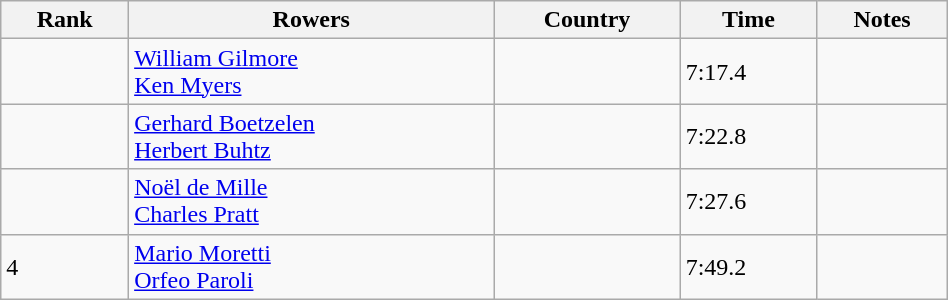<table class="wikitable" width=50%>
<tr>
<th>Rank</th>
<th>Rowers</th>
<th>Country</th>
<th>Time</th>
<th>Notes</th>
</tr>
<tr>
<td></td>
<td><a href='#'>William Gilmore</a><br><a href='#'>Ken Myers</a></td>
<td></td>
<td>7:17.4</td>
<td></td>
</tr>
<tr>
<td></td>
<td><a href='#'>Gerhard Boetzelen</a><br><a href='#'>Herbert Buhtz</a></td>
<td></td>
<td>7:22.8</td>
<td></td>
</tr>
<tr>
<td></td>
<td><a href='#'>Noël de Mille</a><br><a href='#'>Charles Pratt</a></td>
<td></td>
<td>7:27.6</td>
<td></td>
</tr>
<tr>
<td>4</td>
<td><a href='#'>Mario Moretti</a><br><a href='#'>Orfeo Paroli</a></td>
<td></td>
<td>7:49.2</td>
<td></td>
</tr>
</table>
